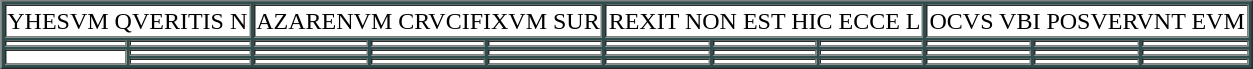<table align=center border="1" style="background:darkslategray">
<tr>
<td colspan="2" style="background:white">YHESVM QVERITIS N</td>
<td colspan="3" style="background:white">AZARENVM CRVCIFIXVM SUR</td>
<td colspan="3" style="background:white">REXIT NON EST HIC ECCE L</td>
<td colspan="3" style="background:white">OCVS VBI POSVERVNT EVM</td>
</tr>
<tr style="background:white">
<td></td>
<td></td>
<td></td>
<td></td>
<td></td>
<td></td>
<td></td>
<td></td>
<td></td>
<td></td>
<td></td>
</tr>
<tr style="background:white">
<td rowspan="2"></td>
<td></td>
<td></td>
<td></td>
<td></td>
<td></td>
<td></td>
<td></td>
<td></td>
<td></td>
<td></td>
</tr>
<tr style="background:white">
<td></td>
<td></td>
<td></td>
<td></td>
<td></td>
<td></td>
<td></td>
<td></td>
<td></td>
<td></td>
</tr>
</table>
